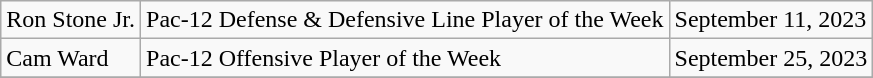<table class="wikitable">
<tr>
<td>Ron Stone Jr.</td>
<td>Pac-12 Defense & Defensive Line Player of the Week</td>
<td>September 11, 2023</td>
</tr>
<tr>
<td>Cam Ward</td>
<td>Pac-12 Offensive Player of the Week</td>
<td>September 25, 2023</td>
</tr>
<tr>
</tr>
</table>
